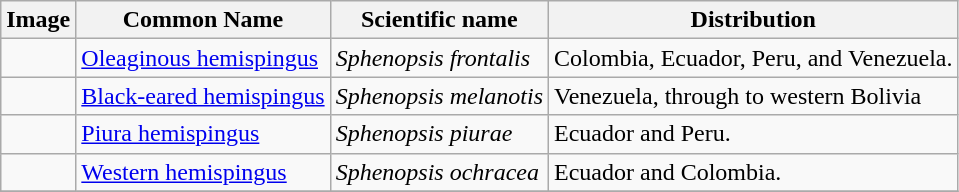<table class="wikitable">
<tr>
<th>Image</th>
<th>Common Name</th>
<th>Scientific name</th>
<th>Distribution</th>
</tr>
<tr>
<td></td>
<td><a href='#'>Oleaginous hemispingus</a></td>
<td><em>Sphenopsis frontalis</em></td>
<td>Colombia, Ecuador, Peru, and Venezuela.</td>
</tr>
<tr>
<td></td>
<td><a href='#'>Black-eared hemispingus</a></td>
<td><em>Sphenopsis melanotis</em></td>
<td>Venezuela, through to western Bolivia</td>
</tr>
<tr>
<td></td>
<td><a href='#'>Piura hemispingus</a></td>
<td><em>Sphenopsis piurae</em></td>
<td>Ecuador and Peru.</td>
</tr>
<tr>
<td></td>
<td><a href='#'>Western hemispingus</a></td>
<td><em>Sphenopsis ochracea</em></td>
<td>Ecuador and Colombia.</td>
</tr>
<tr>
</tr>
</table>
